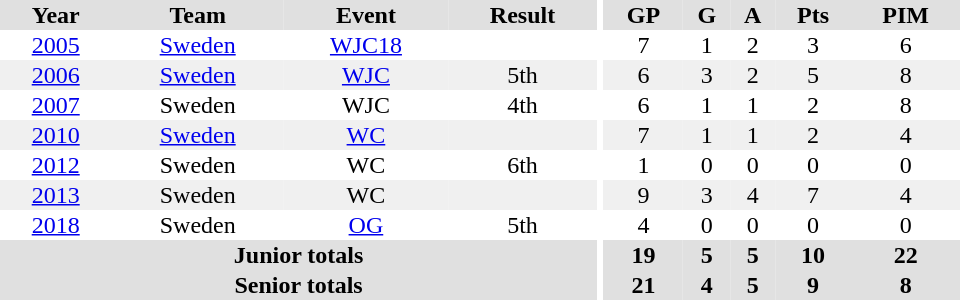<table border="0" cellpadding="1" cellspacing="0" ID="Table3" style="text-align:center; width:40em">
<tr ALIGN="center" bgcolor="#e0e0e0">
<th>Year</th>
<th>Team</th>
<th>Event</th>
<th>Result</th>
<th rowspan="99" bgcolor="#ffffff"></th>
<th>GP</th>
<th>G</th>
<th>A</th>
<th>Pts</th>
<th>PIM</th>
</tr>
<tr>
<td><a href='#'>2005</a></td>
<td><a href='#'>Sweden</a></td>
<td><a href='#'>WJC18</a></td>
<td></td>
<td>7</td>
<td>1</td>
<td>2</td>
<td>3</td>
<td>6</td>
</tr>
<tr bgcolor="#f0f0f0">
<td><a href='#'>2006</a></td>
<td><a href='#'>Sweden</a></td>
<td><a href='#'>WJC</a></td>
<td>5th</td>
<td>6</td>
<td>3</td>
<td>2</td>
<td>5</td>
<td>8</td>
</tr>
<tr>
<td><a href='#'>2007</a></td>
<td>Sweden</td>
<td>WJC</td>
<td>4th</td>
<td>6</td>
<td>1</td>
<td>1</td>
<td>2</td>
<td>8</td>
</tr>
<tr bgcolor="#f0f0f0">
<td><a href='#'>2010</a></td>
<td><a href='#'>Sweden</a></td>
<td><a href='#'>WC</a></td>
<td></td>
<td>7</td>
<td>1</td>
<td>1</td>
<td>2</td>
<td>4</td>
</tr>
<tr>
<td><a href='#'>2012</a></td>
<td>Sweden</td>
<td>WC</td>
<td>6th</td>
<td>1</td>
<td>0</td>
<td>0</td>
<td>0</td>
<td>0</td>
</tr>
<tr bgcolor="#f0f0f0">
<td><a href='#'>2013</a></td>
<td>Sweden</td>
<td>WC</td>
<td></td>
<td>9</td>
<td>3</td>
<td>4</td>
<td>7</td>
<td>4</td>
</tr>
<tr>
<td><a href='#'>2018</a></td>
<td>Sweden</td>
<td><a href='#'>OG</a></td>
<td>5th</td>
<td>4</td>
<td>0</td>
<td>0</td>
<td>0</td>
<td>0</td>
</tr>
<tr bgcolor="#e0e0e0">
<th colspan="4">Junior totals</th>
<th>19</th>
<th>5</th>
<th>5</th>
<th>10</th>
<th>22</th>
</tr>
<tr bgcolor="#e0e0e0">
<th colspan="4">Senior totals</th>
<th>21</th>
<th>4</th>
<th>5</th>
<th>9</th>
<th>8</th>
</tr>
</table>
